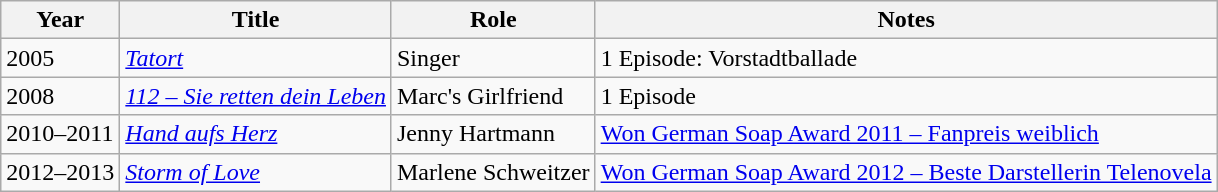<table class="wikitable">
<tr>
<th>Year</th>
<th>Title</th>
<th>Role</th>
<th>Notes</th>
</tr>
<tr>
<td>2005</td>
<td><em><a href='#'>Tatort</a></em></td>
<td>Singer</td>
<td>1 Episode: Vorstadtballade</td>
</tr>
<tr>
<td>2008</td>
<td><em><a href='#'>112 – Sie retten dein Leben</a></em></td>
<td>Marc's Girlfriend</td>
<td>1 Episode</td>
</tr>
<tr>
<td>2010–2011</td>
<td><em><a href='#'>Hand aufs Herz</a></em></td>
<td>Jenny Hartmann</td>
<td><a href='#'>Won German Soap Award 2011 – Fanpreis weiblich</a></td>
</tr>
<tr>
<td>2012–2013</td>
<td><em><a href='#'>Storm of Love</a></em></td>
<td>Marlene Schweitzer</td>
<td><a href='#'>Won German Soap Award 2012 – Beste Darstellerin Telenovela</a></td>
</tr>
</table>
